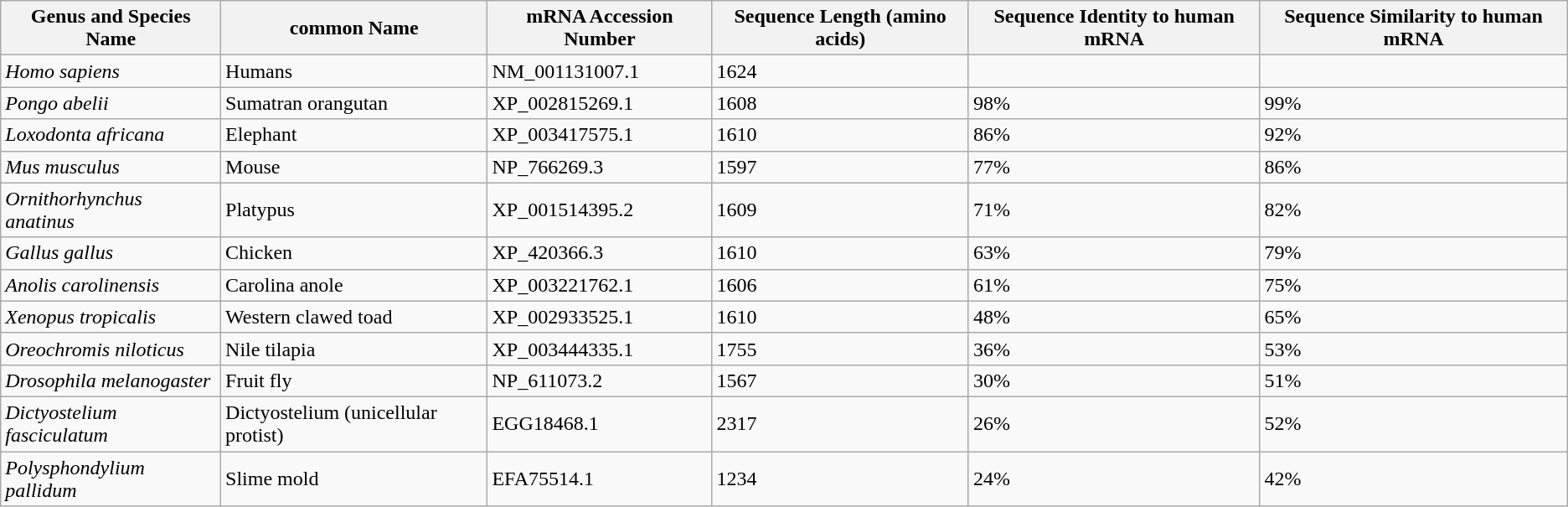<table class="wikitable" | title = "Percent Conservation of TMEM131L Protein in Orthologs">
<tr>
<th>Genus and Species Name</th>
<th>common Name</th>
<th>mRNA Accession Number</th>
<th>Sequence Length (amino acids)</th>
<th>Sequence Identity to human mRNA</th>
<th>Sequence Similarity to human mRNA</th>
</tr>
<tr>
<td><em>Homo sapiens</em></td>
<td>Humans</td>
<td>NM_001131007.1</td>
<td>1624</td>
<td></td>
<td></td>
</tr>
<tr>
<td><em>Pongo abelii</em></td>
<td>Sumatran orangutan</td>
<td>XP_002815269.1</td>
<td>1608</td>
<td>98%</td>
<td>99%</td>
</tr>
<tr>
<td><em>Loxodonta africana</em></td>
<td>Elephant</td>
<td>XP_003417575.1</td>
<td>1610</td>
<td>86%</td>
<td>92%</td>
</tr>
<tr>
<td><em>Mus musculus</em></td>
<td>Mouse</td>
<td>NP_766269.3</td>
<td>1597</td>
<td>77%</td>
<td>86%</td>
</tr>
<tr>
<td><em>Ornithorhynchus anatinus</em></td>
<td>Platypus</td>
<td>XP_001514395.2</td>
<td>1609</td>
<td>71%</td>
<td>82%</td>
</tr>
<tr>
<td><em>Gallus gallus</em></td>
<td>Chicken</td>
<td>XP_420366.3</td>
<td>1610</td>
<td>63%</td>
<td>79%</td>
</tr>
<tr>
<td><em>Anolis carolinensis</em></td>
<td>Carolina anole</td>
<td>XP_003221762.1</td>
<td>1606</td>
<td>61%</td>
<td>75%</td>
</tr>
<tr>
<td><em>Xenopus tropicalis</em></td>
<td>Western clawed toad</td>
<td>XP_002933525.1</td>
<td>1610</td>
<td>48%</td>
<td>65%</td>
</tr>
<tr>
<td><em>Oreochromis niloticus</em></td>
<td>Nile tilapia</td>
<td>XP_003444335.1</td>
<td>1755</td>
<td>36%</td>
<td>53%</td>
</tr>
<tr>
<td><em>Drosophila melanogaster</em></td>
<td>Fruit fly</td>
<td>NP_611073.2</td>
<td>1567</td>
<td>30%</td>
<td>51%</td>
</tr>
<tr>
<td><em>Dictyostelium fasciculatum</em></td>
<td>Dictyostelium (unicellular protist)</td>
<td>EGG18468.1</td>
<td>2317</td>
<td>26%</td>
<td>52%</td>
</tr>
<tr>
<td><em>Polysphondylium pallidum</em></td>
<td>Slime mold</td>
<td>EFA75514.1</td>
<td>1234</td>
<td>24%</td>
<td>42%</td>
</tr>
</table>
